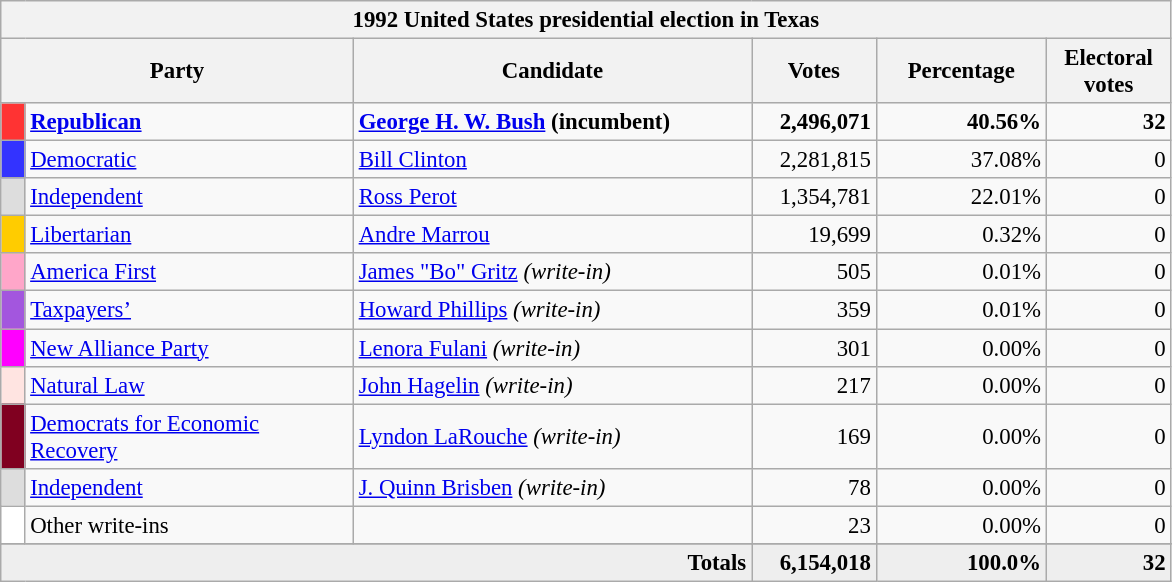<table class="wikitable" style="font-size: 95%;">
<tr>
<th colspan="6">1992 United States presidential election in Texas</th>
</tr>
<tr>
<th colspan="2" style="width: 15em">Party</th>
<th style="width: 17em">Candidate</th>
<th style="width: 5em">Votes</th>
<th style="width: 7em">Percentage</th>
<th style="width: 5em">Electoral votes</th>
</tr>
<tr>
<th style="background-color:#FF3333; width: 3px"></th>
<td style="width: 130px"><strong><a href='#'>Republican</a></strong></td>
<td><strong><a href='#'>George H. W. Bush</a> (incumbent)</strong></td>
<td align="right"><strong>2,496,071</strong></td>
<td align="right"><strong>40.56%</strong></td>
<td align="right"><strong>32</strong></td>
</tr>
<tr>
<th style="background-color:#3333FF; width: 3px"></th>
<td style="width: 130px"><a href='#'>Democratic</a></td>
<td><a href='#'>Bill Clinton</a></td>
<td align="right">2,281,815</td>
<td align="right">37.08%</td>
<td align="right">0</td>
</tr>
<tr>
<th style="background-color:#DDDDDD; width: 3px"></th>
<td style="width: 130px"><a href='#'>Independent</a></td>
<td><a href='#'>Ross Perot</a></td>
<td align="right">1,354,781</td>
<td align="right">22.01%</td>
<td align="right">0</td>
</tr>
<tr>
<th style="background-color:#FFCC00; width: 3px"></th>
<td style="width: 130px"><a href='#'>Libertarian</a></td>
<td><a href='#'>Andre Marrou</a></td>
<td align="right">19,699</td>
<td align="right">0.32%</td>
<td align="right">0</td>
</tr>
<tr>
<th style="background-color:#FFA6C9; width: 3px"></th>
<td style="width: 130px"><a href='#'>America First</a></td>
<td><a href='#'>James "Bo" Gritz</a> <em>(write-in)</em></td>
<td align="right">505</td>
<td align="right">0.01%</td>
<td align="right">0</td>
</tr>
<tr>
<th style="background-color:#A356DE; width: 3px"></th>
<td style="width: 130px"><a href='#'>Taxpayers’</a></td>
<td><a href='#'>Howard Phillips</a> <em>(write-in)</em></td>
<td align="right">359</td>
<td align="right">0.01%</td>
<td align="right">0</td>
</tr>
<tr>
<th style="background-color:#FF00FF; width: 3px"></th>
<td style="width: 130px"><a href='#'>New Alliance Party</a></td>
<td><a href='#'>Lenora Fulani</a> <em>(write-in)</em></td>
<td align="right">301</td>
<td align="right">0.00%</td>
<td align="right">0</td>
</tr>
<tr>
<th style="background-color:#ffe4e1; width: 3px"></th>
<td style="width: 130px"><a href='#'>Natural Law</a></td>
<td><a href='#'>John Hagelin</a> <em>(write-in)</em></td>
<td align="right">217</td>
<td align="right">0.00%</td>
<td align="right">0</td>
</tr>
<tr>
<th style="background-color:#800020; width: 3px"></th>
<td style="width: 130px"><a href='#'>Democrats for Economic Recovery</a></td>
<td><a href='#'>Lyndon LaRouche</a> <em>(write-in)</em></td>
<td align="right">169</td>
<td align="right">0.00%</td>
<td align="right">0</td>
</tr>
<tr>
<th style="background-color:#DDDDDD; width: 3px"></th>
<td style="width: 130px"><a href='#'>Independent</a></td>
<td><a href='#'>J. Quinn Brisben</a> <em>(write-in)</em></td>
<td align="right">78</td>
<td align="right">0.00%</td>
<td align="right">0</td>
</tr>
<tr>
<th style="background-color:#FFFFFF; width: 3px"></th>
<td style="width: 130px">Other write-ins</td>
<td></td>
<td align="right">23</td>
<td align="right">0.00%</td>
<td align="right">0</td>
</tr>
<tr>
</tr>
<tr bgcolor="#EEEEEE">
<td colspan="3" align="right"><strong>Totals</strong></td>
<td align="right"><strong>6,154,018</strong></td>
<td align="right"><strong>100.0%</strong></td>
<td align="right"><strong>32</strong></td>
</tr>
</table>
